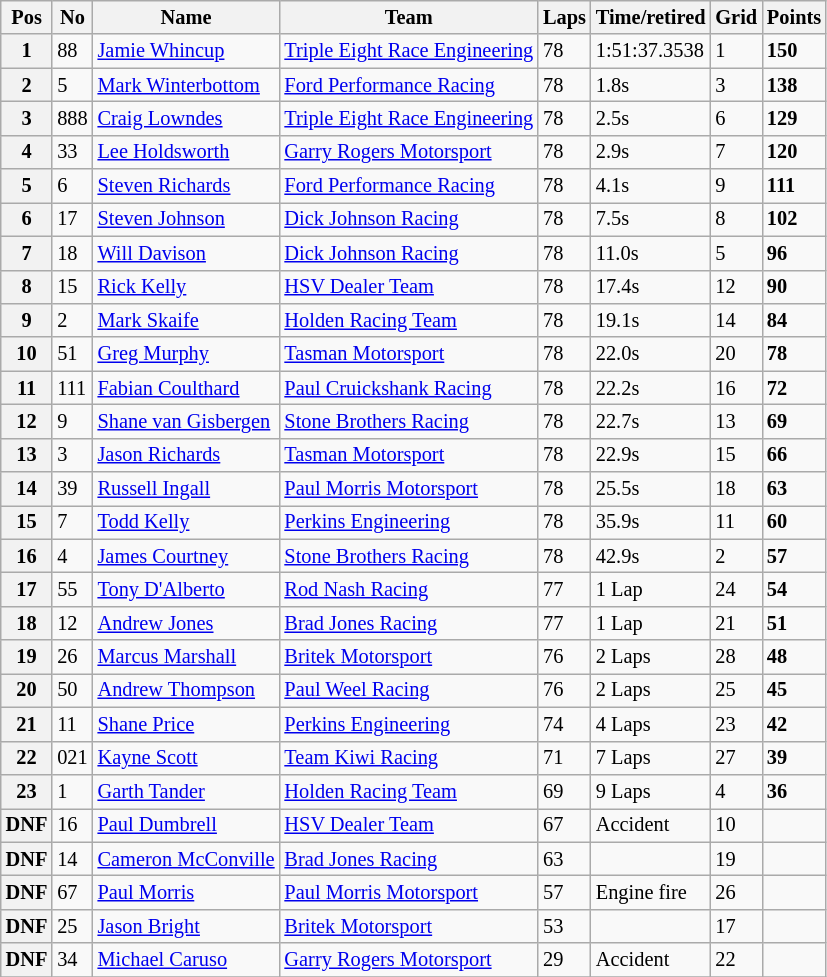<table class="wikitable" style="font-size: 85%;">
<tr>
<th>Pos</th>
<th>No</th>
<th>Name</th>
<th>Team</th>
<th>Laps</th>
<th>Time/retired</th>
<th>Grid</th>
<th>Points</th>
</tr>
<tr>
<th>1</th>
<td>88</td>
<td> <a href='#'>Jamie Whincup</a></td>
<td><a href='#'>Triple Eight Race Engineering</a></td>
<td>78</td>
<td>1:51:37.3538</td>
<td>1</td>
<td><strong>150</strong></td>
</tr>
<tr>
<th>2</th>
<td>5</td>
<td> <a href='#'>Mark Winterbottom</a></td>
<td><a href='#'>Ford Performance Racing</a></td>
<td>78</td>
<td>1.8s</td>
<td>3</td>
<td><strong>138</strong></td>
</tr>
<tr>
<th>3</th>
<td>888</td>
<td> <a href='#'>Craig Lowndes</a></td>
<td><a href='#'>Triple Eight Race Engineering</a></td>
<td>78</td>
<td>2.5s</td>
<td>6</td>
<td><strong>129</strong></td>
</tr>
<tr>
<th>4</th>
<td>33</td>
<td> <a href='#'>Lee Holdsworth</a></td>
<td><a href='#'>Garry Rogers Motorsport</a></td>
<td>78</td>
<td>2.9s</td>
<td>7</td>
<td><strong>120</strong></td>
</tr>
<tr>
<th>5</th>
<td>6</td>
<td> <a href='#'>Steven Richards</a></td>
<td><a href='#'>Ford Performance Racing</a></td>
<td>78</td>
<td>4.1s</td>
<td>9</td>
<td><strong>111</strong></td>
</tr>
<tr>
<th>6</th>
<td>17</td>
<td> <a href='#'>Steven Johnson</a></td>
<td><a href='#'>Dick Johnson Racing</a></td>
<td>78</td>
<td>7.5s</td>
<td>8</td>
<td><strong>102</strong></td>
</tr>
<tr>
<th>7</th>
<td>18</td>
<td> <a href='#'>Will Davison</a></td>
<td><a href='#'>Dick Johnson Racing</a></td>
<td>78</td>
<td>11.0s</td>
<td>5</td>
<td><strong>96</strong></td>
</tr>
<tr>
<th>8</th>
<td>15</td>
<td> <a href='#'>Rick Kelly</a></td>
<td><a href='#'>HSV Dealer Team</a></td>
<td>78</td>
<td>17.4s</td>
<td>12</td>
<td><strong>90</strong></td>
</tr>
<tr>
<th>9</th>
<td>2</td>
<td> <a href='#'>Mark Skaife</a></td>
<td><a href='#'>Holden Racing Team</a></td>
<td>78</td>
<td>19.1s</td>
<td>14</td>
<td><strong>84</strong></td>
</tr>
<tr>
<th>10</th>
<td>51</td>
<td> <a href='#'>Greg Murphy</a></td>
<td><a href='#'>Tasman Motorsport</a></td>
<td>78</td>
<td>22.0s</td>
<td>20</td>
<td><strong>78</strong></td>
</tr>
<tr>
<th>11</th>
<td>111</td>
<td> <a href='#'>Fabian Coulthard</a></td>
<td><a href='#'>Paul Cruickshank Racing</a></td>
<td>78</td>
<td>22.2s</td>
<td>16</td>
<td><strong>72</strong></td>
</tr>
<tr>
<th>12</th>
<td>9</td>
<td> <a href='#'>Shane van Gisbergen</a></td>
<td><a href='#'>Stone Brothers Racing</a></td>
<td>78</td>
<td>22.7s</td>
<td>13</td>
<td><strong>69</strong></td>
</tr>
<tr>
<th>13</th>
<td>3</td>
<td> <a href='#'>Jason Richards</a></td>
<td><a href='#'>Tasman Motorsport</a></td>
<td>78</td>
<td>22.9s</td>
<td>15</td>
<td><strong>66</strong></td>
</tr>
<tr>
<th>14</th>
<td>39</td>
<td> <a href='#'>Russell Ingall</a></td>
<td><a href='#'>Paul Morris Motorsport</a></td>
<td>78</td>
<td>25.5s</td>
<td>18</td>
<td><strong>63</strong></td>
</tr>
<tr>
<th>15</th>
<td>7</td>
<td> <a href='#'>Todd Kelly</a></td>
<td><a href='#'>Perkins Engineering</a></td>
<td>78</td>
<td>35.9s</td>
<td>11</td>
<td><strong>60</strong></td>
</tr>
<tr>
<th>16</th>
<td>4</td>
<td> <a href='#'>James Courtney</a></td>
<td><a href='#'>Stone Brothers Racing</a></td>
<td>78</td>
<td>42.9s</td>
<td>2</td>
<td><strong>57</strong></td>
</tr>
<tr>
<th>17</th>
<td>55</td>
<td> <a href='#'>Tony D'Alberto</a></td>
<td><a href='#'>Rod Nash Racing</a></td>
<td>77</td>
<td>1 Lap</td>
<td>24</td>
<td><strong>54</strong></td>
</tr>
<tr>
<th>18</th>
<td>12</td>
<td> <a href='#'>Andrew Jones</a></td>
<td><a href='#'>Brad Jones Racing</a></td>
<td>77</td>
<td>1 Lap</td>
<td>21</td>
<td><strong>51</strong></td>
</tr>
<tr>
<th>19</th>
<td>26</td>
<td> <a href='#'>Marcus Marshall</a></td>
<td><a href='#'>Britek Motorsport</a></td>
<td>76</td>
<td>2 Laps</td>
<td>28</td>
<td><strong>48</strong></td>
</tr>
<tr>
<th>20</th>
<td>50</td>
<td> <a href='#'>Andrew Thompson</a></td>
<td><a href='#'>Paul Weel Racing</a></td>
<td>76</td>
<td>2 Laps</td>
<td>25</td>
<td><strong>45</strong></td>
</tr>
<tr>
<th>21</th>
<td>11</td>
<td> <a href='#'>Shane Price</a></td>
<td><a href='#'>Perkins Engineering</a></td>
<td>74</td>
<td>4 Laps</td>
<td>23</td>
<td><strong>42</strong></td>
</tr>
<tr>
<th>22</th>
<td>021</td>
<td> <a href='#'>Kayne Scott</a></td>
<td><a href='#'>Team Kiwi Racing</a></td>
<td>71</td>
<td>7 Laps</td>
<td>27</td>
<td><strong>39</strong></td>
</tr>
<tr>
<th>23</th>
<td>1</td>
<td> <a href='#'>Garth Tander</a></td>
<td><a href='#'>Holden Racing Team</a></td>
<td>69</td>
<td>9 Laps</td>
<td>4</td>
<td><strong>36</strong></td>
</tr>
<tr>
<th>DNF</th>
<td>16</td>
<td> <a href='#'>Paul Dumbrell</a></td>
<td><a href='#'>HSV Dealer Team</a></td>
<td>67</td>
<td>Accident</td>
<td>10</td>
<td></td>
</tr>
<tr>
<th>DNF</th>
<td>14</td>
<td> <a href='#'>Cameron McConville</a></td>
<td><a href='#'>Brad Jones Racing</a></td>
<td>63</td>
<td></td>
<td>19</td>
<td></td>
</tr>
<tr>
<th>DNF</th>
<td>67</td>
<td> <a href='#'>Paul Morris</a></td>
<td><a href='#'>Paul Morris Motorsport</a></td>
<td>57</td>
<td>Engine fire</td>
<td>26</td>
<td></td>
</tr>
<tr>
<th>DNF</th>
<td>25</td>
<td> <a href='#'>Jason Bright</a></td>
<td><a href='#'>Britek Motorsport</a></td>
<td>53</td>
<td></td>
<td>17</td>
<td></td>
</tr>
<tr>
<th>DNF</th>
<td>34</td>
<td> <a href='#'>Michael Caruso</a></td>
<td><a href='#'>Garry Rogers Motorsport</a></td>
<td>29</td>
<td>Accident</td>
<td>22</td>
<td></td>
</tr>
<tr>
</tr>
</table>
